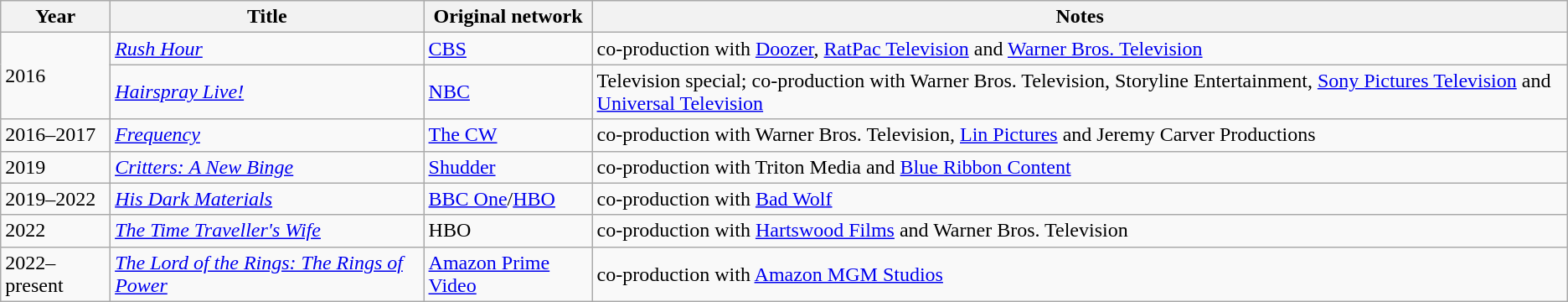<table class="wikitable">
<tr>
<th>Year</th>
<th>Title</th>
<th>Original network</th>
<th>Notes</th>
</tr>
<tr>
<td rowspan="2">2016</td>
<td><em><a href='#'>Rush Hour</a></em></td>
<td><a href='#'>CBS</a></td>
<td>co-production with <a href='#'>Doozer</a>, <a href='#'>RatPac Television</a> and <a href='#'>Warner Bros. Television</a></td>
</tr>
<tr>
<td><em><a href='#'>Hairspray Live!</a></em></td>
<td><a href='#'>NBC</a></td>
<td>Television special; co-production with Warner Bros. Television, Storyline Entertainment, <a href='#'>Sony Pictures Television</a> and <a href='#'>Universal Television</a></td>
</tr>
<tr>
<td>2016–2017</td>
<td><em><a href='#'>Frequency</a></em></td>
<td><a href='#'>The CW</a></td>
<td>co-production with Warner Bros. Television, <a href='#'>Lin Pictures</a> and Jeremy Carver Productions</td>
</tr>
<tr>
<td>2019</td>
<td><em><a href='#'>Critters: A New Binge</a></em></td>
<td><a href='#'>Shudder</a></td>
<td>co-production with Triton Media and <a href='#'>Blue Ribbon Content</a></td>
</tr>
<tr>
<td>2019–2022</td>
<td><em><a href='#'>His Dark Materials</a></em></td>
<td><a href='#'>BBC One</a>/<a href='#'>HBO</a></td>
<td>co-production with <a href='#'>Bad Wolf</a></td>
</tr>
<tr>
<td>2022</td>
<td><em><a href='#'>The Time Traveller's Wife</a></em></td>
<td>HBO</td>
<td>co-production with <a href='#'>Hartswood Films</a> and Warner Bros. Television</td>
</tr>
<tr>
<td>2022–present</td>
<td><em><a href='#'>The Lord of the Rings: The Rings of Power</a></em></td>
<td><a href='#'>Amazon Prime Video</a></td>
<td>co-production with <a href='#'>Amazon MGM Studios</a></td>
</tr>
</table>
